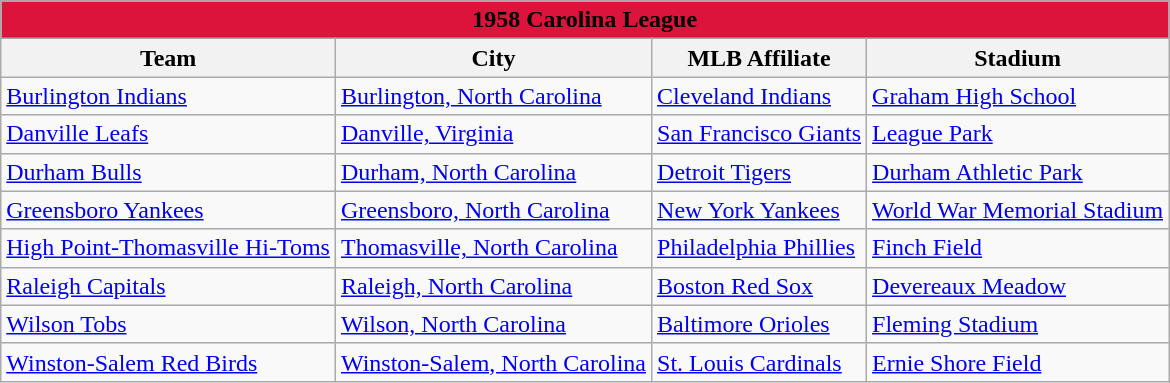<table class="wikitable" style="width:auto">
<tr>
<td bgcolor="#DC143C" align="center" colspan="7"><strong><span>1958 Carolina League</span></strong></td>
</tr>
<tr>
<th>Team</th>
<th>City</th>
<th>MLB Affiliate</th>
<th>Stadium</th>
</tr>
<tr>
<td><a href='#'>Burlington Indians</a></td>
<td><a href='#'>Burlington, North Carolina</a></td>
<td><a href='#'>Cleveland Indians</a></td>
<td><a href='#'>Graham High School</a></td>
</tr>
<tr>
<td><a href='#'>Danville Leafs</a></td>
<td><a href='#'>Danville, Virginia</a></td>
<td><a href='#'>San Francisco Giants</a></td>
<td><a href='#'>League Park</a></td>
</tr>
<tr>
<td><a href='#'>Durham Bulls</a></td>
<td><a href='#'>Durham, North Carolina</a></td>
<td><a href='#'>Detroit Tigers</a></td>
<td><a href='#'>Durham Athletic Park</a></td>
</tr>
<tr>
<td><a href='#'>Greensboro Yankees</a></td>
<td><a href='#'>Greensboro, North Carolina</a></td>
<td><a href='#'>New York Yankees</a></td>
<td><a href='#'>World War Memorial Stadium</a></td>
</tr>
<tr>
<td><a href='#'>High Point-Thomasville Hi-Toms</a></td>
<td><a href='#'>Thomasville, North Carolina</a></td>
<td><a href='#'>Philadelphia Phillies</a></td>
<td><a href='#'>Finch Field</a></td>
</tr>
<tr>
<td><a href='#'>Raleigh Capitals</a></td>
<td><a href='#'>Raleigh, North Carolina</a></td>
<td><a href='#'>Boston Red Sox</a></td>
<td><a href='#'>Devereaux Meadow</a></td>
</tr>
<tr>
<td><a href='#'>Wilson Tobs</a></td>
<td><a href='#'>Wilson, North Carolina</a></td>
<td><a href='#'>Baltimore Orioles</a></td>
<td><a href='#'>Fleming Stadium</a></td>
</tr>
<tr>
<td><a href='#'>Winston-Salem Red Birds</a></td>
<td><a href='#'>Winston-Salem, North Carolina</a></td>
<td><a href='#'>St. Louis Cardinals</a></td>
<td><a href='#'>Ernie Shore Field</a></td>
</tr>
</table>
